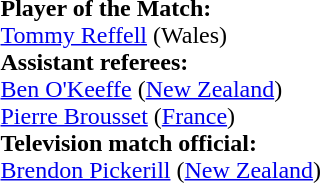<table style="width:100%">
<tr>
<td><br><strong>Player of the Match:</strong>
<br><a href='#'>Tommy Reffell</a> (Wales)<br><strong>Assistant referees:</strong>
<br><a href='#'>Ben O'Keeffe</a> (<a href='#'>New Zealand</a>)
<br><a href='#'>Pierre Brousset</a> (<a href='#'>France</a>)
<br><strong>Television match official:</strong>
<br><a href='#'>Brendon Pickerill</a> (<a href='#'>New Zealand</a>)</td>
</tr>
</table>
